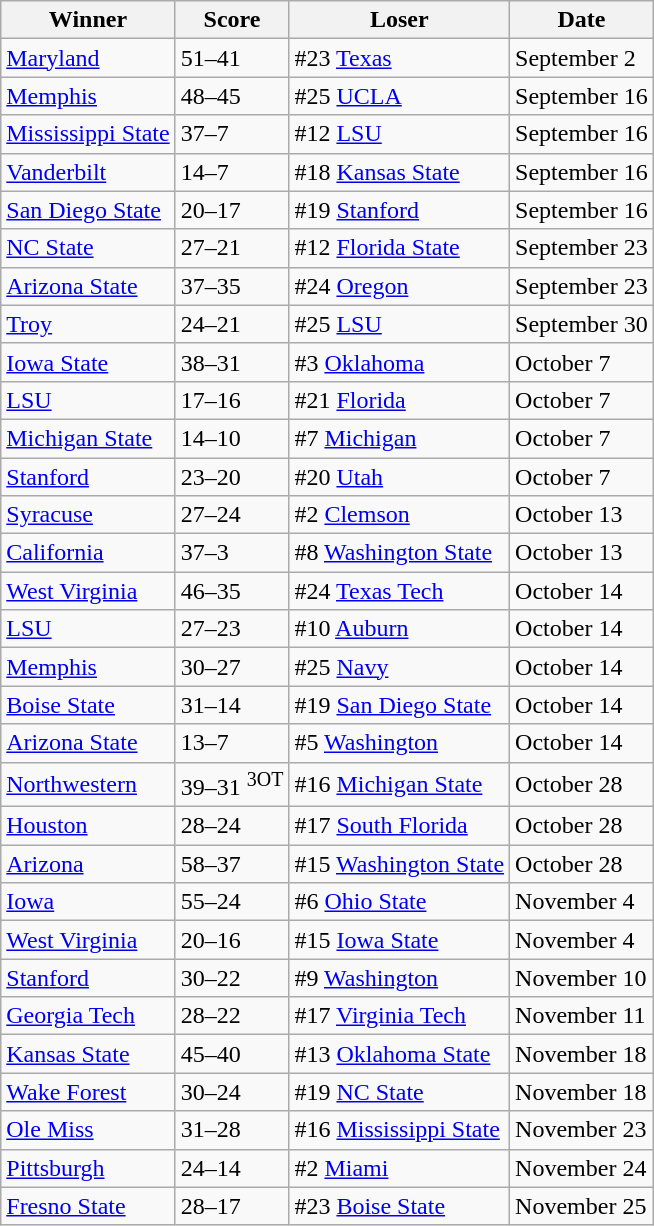<table class="wikitable sortable">
<tr>
<th>Winner</th>
<th>Score</th>
<th>Loser</th>
<th>Date</th>
</tr>
<tr>
<td><a href='#'>Maryland</a></td>
<td>51–41</td>
<td>#23 <a href='#'>Texas</a></td>
<td>September 2</td>
</tr>
<tr>
<td><a href='#'>Memphis</a></td>
<td>48–45</td>
<td>#25 <a href='#'>UCLA</a></td>
<td>September 16</td>
</tr>
<tr>
<td><a href='#'>Mississippi State</a></td>
<td>37–7</td>
<td>#12 <a href='#'>LSU</a></td>
<td>September 16</td>
</tr>
<tr>
<td><a href='#'>Vanderbilt</a></td>
<td>14–7</td>
<td>#18 <a href='#'>Kansas State</a></td>
<td>September 16</td>
</tr>
<tr>
<td><a href='#'>San Diego State</a></td>
<td>20–17</td>
<td>#19 <a href='#'>Stanford</a></td>
<td>September 16</td>
</tr>
<tr>
<td><a href='#'>NC State</a></td>
<td>27–21</td>
<td>#12 <a href='#'>Florida State</a></td>
<td>September 23</td>
</tr>
<tr>
<td><a href='#'>Arizona State</a></td>
<td>37–35</td>
<td>#24 <a href='#'>Oregon</a></td>
<td>September 23</td>
</tr>
<tr>
<td><a href='#'>Troy</a></td>
<td>24–21</td>
<td>#25 <a href='#'>LSU</a></td>
<td>September 30</td>
</tr>
<tr>
<td><a href='#'>Iowa State</a></td>
<td>38–31</td>
<td>#3 <a href='#'>Oklahoma</a></td>
<td>October 7</td>
</tr>
<tr>
<td><a href='#'>LSU</a></td>
<td>17–16</td>
<td>#21 <a href='#'>Florida</a></td>
<td>October 7</td>
</tr>
<tr>
<td><a href='#'>Michigan State</a></td>
<td>14–10</td>
<td>#7 <a href='#'>Michigan</a></td>
<td>October 7</td>
</tr>
<tr>
<td><a href='#'>Stanford</a></td>
<td>23–20</td>
<td>#20 <a href='#'>Utah</a></td>
<td>October 7</td>
</tr>
<tr>
<td><a href='#'>Syracuse</a></td>
<td>27–24</td>
<td>#2 <a href='#'>Clemson</a></td>
<td>October 13</td>
</tr>
<tr>
<td><a href='#'>California</a></td>
<td>37–3</td>
<td>#8 <a href='#'>Washington State</a></td>
<td>October 13</td>
</tr>
<tr>
<td><a href='#'>West Virginia</a></td>
<td>46–35</td>
<td>#24 <a href='#'>Texas Tech</a></td>
<td>October 14</td>
</tr>
<tr>
<td><a href='#'>LSU</a></td>
<td>27–23</td>
<td>#10 <a href='#'>Auburn</a></td>
<td>October 14</td>
</tr>
<tr>
<td><a href='#'>Memphis</a></td>
<td>30–27</td>
<td>#25 <a href='#'>Navy</a></td>
<td>October 14</td>
</tr>
<tr>
<td><a href='#'>Boise State</a></td>
<td>31–14</td>
<td>#19 <a href='#'>San Diego State</a></td>
<td>October 14</td>
</tr>
<tr>
<td><a href='#'>Arizona State</a></td>
<td>13–7</td>
<td>#5 <a href='#'>Washington</a></td>
<td>October 14</td>
</tr>
<tr>
<td><a href='#'>Northwestern</a></td>
<td>39–31 <sup>3OT</sup></td>
<td>#16 <a href='#'>Michigan State</a></td>
<td>October 28</td>
</tr>
<tr>
<td><a href='#'>Houston</a></td>
<td>28–24</td>
<td>#17 <a href='#'>South Florida</a></td>
<td>October 28</td>
</tr>
<tr>
<td><a href='#'>Arizona</a></td>
<td>58–37</td>
<td>#15 <a href='#'>Washington State</a></td>
<td>October 28</td>
</tr>
<tr>
<td><a href='#'>Iowa</a></td>
<td>55–24</td>
<td>#6 <a href='#'>Ohio State</a></td>
<td>November 4</td>
</tr>
<tr>
<td><a href='#'>West Virginia</a></td>
<td>20–16</td>
<td>#15 <a href='#'>Iowa State</a></td>
<td>November 4</td>
</tr>
<tr>
<td><a href='#'>Stanford</a></td>
<td>30–22</td>
<td>#9 <a href='#'>Washington</a></td>
<td>November 10</td>
</tr>
<tr>
<td><a href='#'>Georgia Tech</a></td>
<td>28–22</td>
<td>#17 <a href='#'>Virginia Tech</a></td>
<td>November 11</td>
</tr>
<tr>
<td><a href='#'>Kansas State</a></td>
<td>45–40</td>
<td>#13 <a href='#'>Oklahoma State</a></td>
<td>November 18</td>
</tr>
<tr>
<td><a href='#'>Wake Forest</a></td>
<td>30–24</td>
<td>#19 <a href='#'>NC State</a></td>
<td>November 18</td>
</tr>
<tr>
<td><a href='#'>Ole Miss</a></td>
<td>31–28</td>
<td>#16 <a href='#'>Mississippi State</a></td>
<td>November 23</td>
</tr>
<tr>
<td><a href='#'>Pittsburgh</a></td>
<td>24–14</td>
<td>#2 <a href='#'>Miami</a></td>
<td>November 24</td>
</tr>
<tr>
<td><a href='#'>Fresno State</a></td>
<td>28–17</td>
<td>#23 <a href='#'>Boise State</a></td>
<td>November 25</td>
</tr>
</table>
